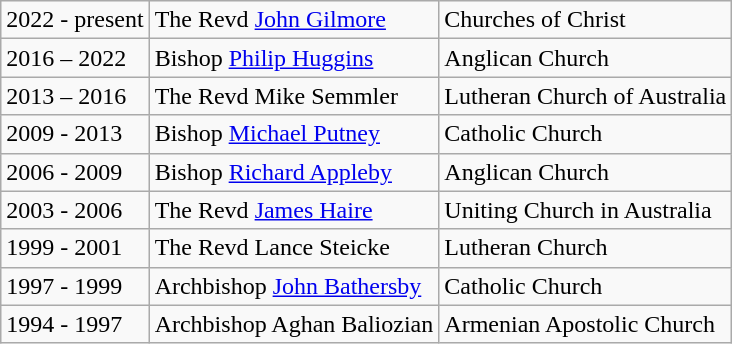<table class="wikitable">
<tr>
<td>2022 - present</td>
<td>The Revd <a href='#'>John Gilmore</a></td>
<td>Churches of Christ</td>
</tr>
<tr>
<td>2016 – 2022</td>
<td>Bishop <a href='#'>Philip Huggins</a></td>
<td>Anglican Church</td>
</tr>
<tr>
<td>2013 – 2016</td>
<td>The Revd Mike Semmler</td>
<td>Lutheran Church of Australia</td>
</tr>
<tr>
<td>2009 - 2013</td>
<td>Bishop <a href='#'>Michael Putney</a></td>
<td>Catholic Church</td>
</tr>
<tr>
<td>2006 - 2009</td>
<td>Bishop <a href='#'>Richard Appleby</a></td>
<td>Anglican Church</td>
</tr>
<tr>
<td>2003 - 2006</td>
<td>The Revd <a href='#'>James Haire</a></td>
<td>Uniting Church in Australia</td>
</tr>
<tr>
<td>1999 - 2001</td>
<td>The Revd Lance Steicke</td>
<td>Lutheran Church</td>
</tr>
<tr>
<td>1997 - 1999</td>
<td>Archbishop <a href='#'>John Bathersby</a></td>
<td>Catholic Church</td>
</tr>
<tr>
<td>1994 - 1997</td>
<td>Archbishop Aghan Baliozian</td>
<td>Armenian Apostolic Church</td>
</tr>
</table>
